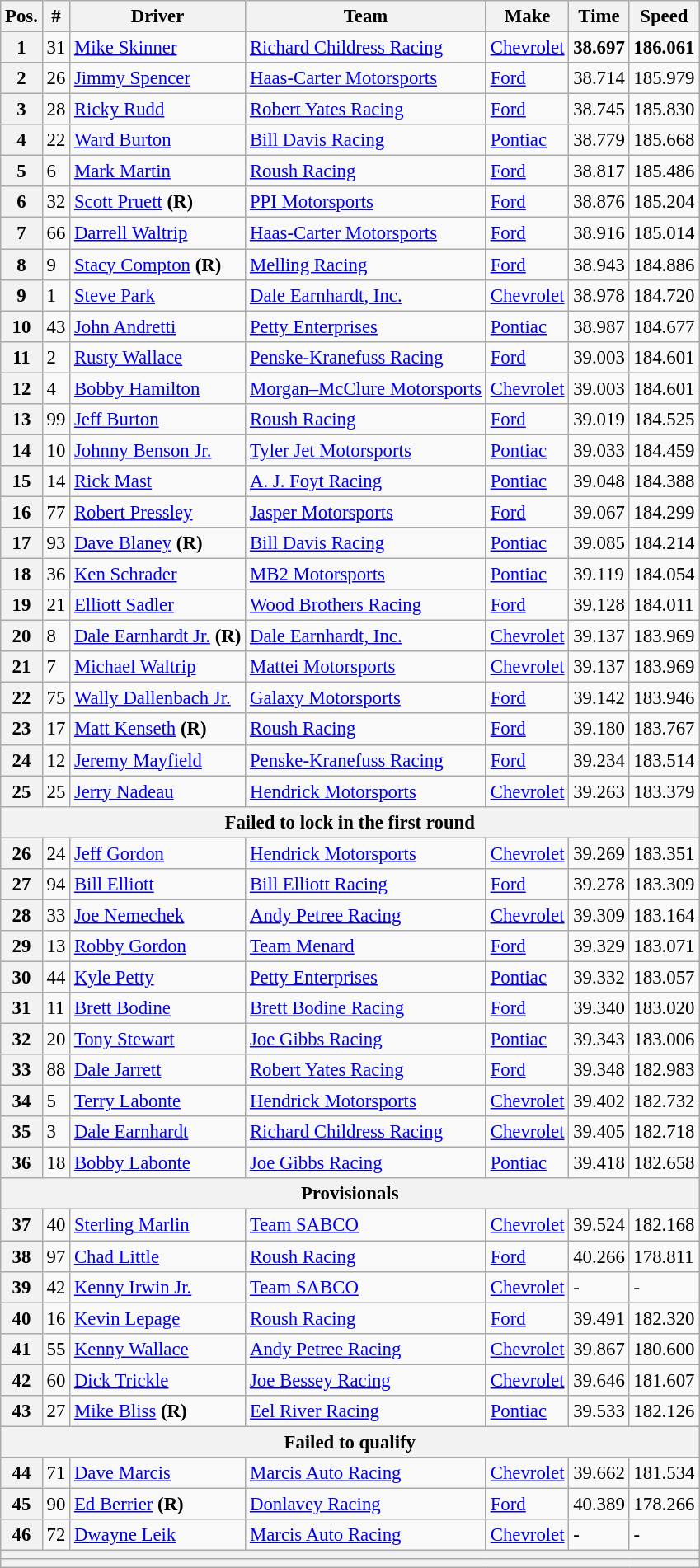<table class="wikitable" style="font-size:95%">
<tr>
<th>Pos.</th>
<th>#</th>
<th>Driver</th>
<th>Team</th>
<th>Make</th>
<th>Time</th>
<th>Speed</th>
</tr>
<tr>
<th>1</th>
<td>31</td>
<td><a href='#'>Mike Skinner</a></td>
<td><a href='#'>Richard Childress Racing</a></td>
<td><a href='#'>Chevrolet</a></td>
<td><strong>38.697</strong></td>
<td><strong>186.061</strong></td>
</tr>
<tr>
<th>2</th>
<td>26</td>
<td><a href='#'>Jimmy Spencer</a></td>
<td><a href='#'>Haas-Carter Motorsports</a></td>
<td><a href='#'>Ford</a></td>
<td>38.714</td>
<td>185.979</td>
</tr>
<tr>
<th>3</th>
<td>28</td>
<td><a href='#'>Ricky Rudd</a></td>
<td><a href='#'>Robert Yates Racing</a></td>
<td><a href='#'>Ford</a></td>
<td>38.745</td>
<td>185.830</td>
</tr>
<tr>
<th>4</th>
<td>22</td>
<td><a href='#'>Ward Burton</a></td>
<td><a href='#'>Bill Davis Racing</a></td>
<td><a href='#'>Pontiac</a></td>
<td>38.779</td>
<td>185.668</td>
</tr>
<tr>
<th>5</th>
<td>6</td>
<td><a href='#'>Mark Martin</a></td>
<td><a href='#'>Roush Racing</a></td>
<td><a href='#'>Ford</a></td>
<td>38.817</td>
<td>185.486</td>
</tr>
<tr>
<th>6</th>
<td>32</td>
<td><a href='#'>Scott Pruett</a> <strong>(R)</strong></td>
<td><a href='#'>PPI Motorsports</a></td>
<td><a href='#'>Ford</a></td>
<td>38.876</td>
<td>185.204</td>
</tr>
<tr>
<th>7</th>
<td>66</td>
<td><a href='#'>Darrell Waltrip</a></td>
<td><a href='#'>Haas-Carter Motorsports</a></td>
<td><a href='#'>Ford</a></td>
<td>38.916</td>
<td>185.014</td>
</tr>
<tr>
<th>8</th>
<td>9</td>
<td><a href='#'>Stacy Compton</a> <strong>(R)</strong></td>
<td><a href='#'>Melling Racing</a></td>
<td><a href='#'>Ford</a></td>
<td>38.943</td>
<td>184.886</td>
</tr>
<tr>
<th>9</th>
<td>1</td>
<td><a href='#'>Steve Park</a></td>
<td><a href='#'>Dale Earnhardt, Inc.</a></td>
<td><a href='#'>Chevrolet</a></td>
<td>38.978</td>
<td>184.720</td>
</tr>
<tr>
<th>10</th>
<td>43</td>
<td><a href='#'>John Andretti</a></td>
<td><a href='#'>Petty Enterprises</a></td>
<td><a href='#'>Pontiac</a></td>
<td>38.987</td>
<td>184.677</td>
</tr>
<tr>
<th>11</th>
<td>2</td>
<td><a href='#'>Rusty Wallace</a></td>
<td><a href='#'>Penske-Kranefuss Racing</a></td>
<td><a href='#'>Ford</a></td>
<td>39.003</td>
<td>184.601</td>
</tr>
<tr>
<th>12</th>
<td>4</td>
<td><a href='#'>Bobby Hamilton</a></td>
<td><a href='#'>Morgan–McClure Motorsports</a></td>
<td><a href='#'>Chevrolet</a></td>
<td>39.003</td>
<td>184.601</td>
</tr>
<tr>
<th>13</th>
<td>99</td>
<td><a href='#'>Jeff Burton</a></td>
<td><a href='#'>Roush Racing</a></td>
<td><a href='#'>Ford</a></td>
<td>39.019</td>
<td>184.525</td>
</tr>
<tr>
<th>14</th>
<td>10</td>
<td><a href='#'>Johnny Benson Jr.</a></td>
<td><a href='#'>Tyler Jet Motorsports</a></td>
<td><a href='#'>Pontiac</a></td>
<td>39.033</td>
<td>184.459</td>
</tr>
<tr>
<th>15</th>
<td>14</td>
<td><a href='#'>Rick Mast</a></td>
<td><a href='#'>A. J. Foyt Racing</a></td>
<td><a href='#'>Pontiac</a></td>
<td>39.048</td>
<td>184.388</td>
</tr>
<tr>
<th>16</th>
<td>77</td>
<td><a href='#'>Robert Pressley</a></td>
<td><a href='#'>Jasper Motorsports</a></td>
<td><a href='#'>Ford</a></td>
<td>39.067</td>
<td>184.299</td>
</tr>
<tr>
<th>17</th>
<td>93</td>
<td><a href='#'>Dave Blaney</a> <strong>(R)</strong></td>
<td><a href='#'>Bill Davis Racing</a></td>
<td><a href='#'>Pontiac</a></td>
<td>39.085</td>
<td>184.214</td>
</tr>
<tr>
<th>18</th>
<td>36</td>
<td><a href='#'>Ken Schrader</a></td>
<td><a href='#'>MB2 Motorsports</a></td>
<td><a href='#'>Pontiac</a></td>
<td>39.119</td>
<td>184.054</td>
</tr>
<tr>
<th>19</th>
<td>21</td>
<td><a href='#'>Elliott Sadler</a></td>
<td><a href='#'>Wood Brothers Racing</a></td>
<td><a href='#'>Ford</a></td>
<td>39.128</td>
<td>184.011</td>
</tr>
<tr>
<th>20</th>
<td>8</td>
<td><a href='#'>Dale Earnhardt Jr.</a> <strong>(R)</strong></td>
<td><a href='#'>Dale Earnhardt, Inc.</a></td>
<td><a href='#'>Chevrolet</a></td>
<td>39.137</td>
<td>183.969</td>
</tr>
<tr>
<th>21</th>
<td>7</td>
<td><a href='#'>Michael Waltrip</a></td>
<td><a href='#'>Mattei Motorsports</a></td>
<td><a href='#'>Chevrolet</a></td>
<td>39.137</td>
<td>183.969</td>
</tr>
<tr>
<th>22</th>
<td>75</td>
<td><a href='#'>Wally Dallenbach Jr.</a></td>
<td><a href='#'>Galaxy Motorsports</a></td>
<td><a href='#'>Ford</a></td>
<td>39.142</td>
<td>183.946</td>
</tr>
<tr>
<th>23</th>
<td>17</td>
<td><a href='#'>Matt Kenseth</a> <strong>(R)</strong></td>
<td><a href='#'>Roush Racing</a></td>
<td><a href='#'>Ford</a></td>
<td>39.180</td>
<td>183.767</td>
</tr>
<tr>
<th>24</th>
<td>12</td>
<td><a href='#'>Jeremy Mayfield</a></td>
<td><a href='#'>Penske-Kranefuss Racing</a></td>
<td><a href='#'>Ford</a></td>
<td>39.234</td>
<td>183.514</td>
</tr>
<tr>
<th>25</th>
<td>25</td>
<td><a href='#'>Jerry Nadeau</a></td>
<td><a href='#'>Hendrick Motorsports</a></td>
<td><a href='#'>Chevrolet</a></td>
<td>39.263</td>
<td>183.379</td>
</tr>
<tr>
<th colspan="7">Failed to lock in the first round</th>
</tr>
<tr>
<th>26</th>
<td>24</td>
<td><a href='#'>Jeff Gordon</a></td>
<td><a href='#'>Hendrick Motorsports</a></td>
<td><a href='#'>Chevrolet</a></td>
<td>39.269</td>
<td>183.351</td>
</tr>
<tr>
<th>27</th>
<td>94</td>
<td><a href='#'>Bill Elliott</a></td>
<td><a href='#'>Bill Elliott Racing</a></td>
<td><a href='#'>Ford</a></td>
<td>39.278</td>
<td>183.309</td>
</tr>
<tr>
<th>28</th>
<td>33</td>
<td><a href='#'>Joe Nemechek</a></td>
<td><a href='#'>Andy Petree Racing</a></td>
<td><a href='#'>Chevrolet</a></td>
<td>39.309</td>
<td>183.164</td>
</tr>
<tr>
<th>29</th>
<td>13</td>
<td><a href='#'>Robby Gordon</a></td>
<td><a href='#'>Team Menard</a></td>
<td><a href='#'>Ford</a></td>
<td>39.329</td>
<td>183.071</td>
</tr>
<tr>
<th>30</th>
<td>44</td>
<td><a href='#'>Kyle Petty</a></td>
<td><a href='#'>Petty Enterprises</a></td>
<td><a href='#'>Pontiac</a></td>
<td>39.332</td>
<td>183.057</td>
</tr>
<tr>
<th>31</th>
<td>11</td>
<td><a href='#'>Brett Bodine</a></td>
<td><a href='#'>Brett Bodine Racing</a></td>
<td><a href='#'>Ford</a></td>
<td>39.340</td>
<td>183.020</td>
</tr>
<tr>
<th>32</th>
<td>20</td>
<td><a href='#'>Tony Stewart</a></td>
<td><a href='#'>Joe Gibbs Racing</a></td>
<td><a href='#'>Pontiac</a></td>
<td>39.343</td>
<td>183.006</td>
</tr>
<tr>
<th>33</th>
<td>88</td>
<td><a href='#'>Dale Jarrett</a></td>
<td><a href='#'>Robert Yates Racing</a></td>
<td><a href='#'>Ford</a></td>
<td>39.348</td>
<td>182.983</td>
</tr>
<tr>
<th>34</th>
<td>5</td>
<td><a href='#'>Terry Labonte</a></td>
<td><a href='#'>Hendrick Motorsports</a></td>
<td><a href='#'>Chevrolet</a></td>
<td>39.402</td>
<td>182.732</td>
</tr>
<tr>
<th>35</th>
<td>3</td>
<td><a href='#'>Dale Earnhardt</a></td>
<td><a href='#'>Richard Childress Racing</a></td>
<td><a href='#'>Chevrolet</a></td>
<td>39.405</td>
<td>182.718</td>
</tr>
<tr>
<th>36</th>
<td>18</td>
<td><a href='#'>Bobby Labonte</a></td>
<td><a href='#'>Joe Gibbs Racing</a></td>
<td><a href='#'>Pontiac</a></td>
<td>39.418</td>
<td>182.658</td>
</tr>
<tr>
<th colspan="7">Provisionals</th>
</tr>
<tr>
<th>37</th>
<td>40</td>
<td><a href='#'>Sterling Marlin</a></td>
<td><a href='#'>Team SABCO</a></td>
<td><a href='#'>Chevrolet</a></td>
<td>39.524</td>
<td>182.168</td>
</tr>
<tr>
<th>38</th>
<td>97</td>
<td><a href='#'>Chad Little</a></td>
<td><a href='#'>Roush Racing</a></td>
<td><a href='#'>Ford</a></td>
<td>40.266</td>
<td>178.811</td>
</tr>
<tr>
<th>39</th>
<td>42</td>
<td><a href='#'>Kenny Irwin Jr.</a></td>
<td><a href='#'>Team SABCO</a></td>
<td><a href='#'>Chevrolet</a></td>
<td>-</td>
<td>-</td>
</tr>
<tr>
<th>40</th>
<td>16</td>
<td><a href='#'>Kevin Lepage</a></td>
<td><a href='#'>Roush Racing</a></td>
<td><a href='#'>Ford</a></td>
<td>39.491</td>
<td>182.320</td>
</tr>
<tr>
<th>41</th>
<td>55</td>
<td><a href='#'>Kenny Wallace</a></td>
<td><a href='#'>Andy Petree Racing</a></td>
<td><a href='#'>Chevrolet</a></td>
<td>39.867</td>
<td>180.600</td>
</tr>
<tr>
<th>42</th>
<td>60</td>
<td><a href='#'>Dick Trickle</a></td>
<td><a href='#'>Joe Bessey Racing</a></td>
<td><a href='#'>Chevrolet</a></td>
<td>39.646</td>
<td>181.607</td>
</tr>
<tr>
<th>43</th>
<td>27</td>
<td><a href='#'>Mike Bliss</a> <strong>(R)</strong></td>
<td><a href='#'>Eel River Racing</a></td>
<td><a href='#'>Pontiac</a></td>
<td>39.533</td>
<td>182.126</td>
</tr>
<tr>
<th colspan="7">Failed to qualify</th>
</tr>
<tr>
<th>44</th>
<td>71</td>
<td><a href='#'>Dave Marcis</a></td>
<td><a href='#'>Marcis Auto Racing</a></td>
<td><a href='#'>Chevrolet</a></td>
<td>39.662</td>
<td>181.534</td>
</tr>
<tr>
<th>45</th>
<td>90</td>
<td><a href='#'>Ed Berrier</a> <strong>(R)</strong></td>
<td><a href='#'>Donlavey Racing</a></td>
<td><a href='#'>Ford</a></td>
<td>40.389</td>
<td>178.266</td>
</tr>
<tr>
<th>46</th>
<td>72</td>
<td><a href='#'>Dwayne Leik</a></td>
<td><a href='#'>Marcis Auto Racing</a></td>
<td><a href='#'>Chevrolet</a></td>
<td>-</td>
<td>-</td>
</tr>
<tr>
<th colspan="7"></th>
</tr>
<tr>
<th colspan="7"></th>
</tr>
</table>
